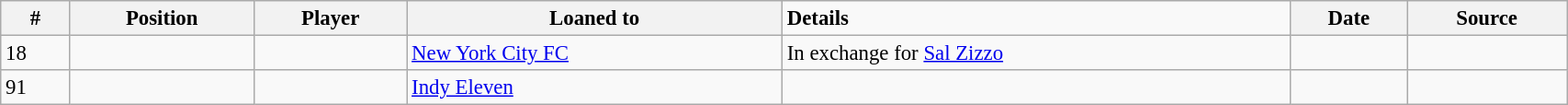<table class="wikitable sortable" style="width:90%; text-align:center; font-size:95%; text-align:left">
<tr>
<th><strong>#</strong></th>
<th><strong>Position</strong></th>
<th><strong>Player</strong></th>
<th><strong>Loaned to</strong></th>
<td><strong>Details</strong></td>
<th><strong>Date</strong></th>
<th><strong>Source</strong></th>
</tr>
<tr>
<td>18</td>
<td></td>
<td></td>
<td> <a href='#'>New York City FC</a></td>
<td>In exchange for <a href='#'>Sal Zizzo</a></td>
<td></td>
<td></td>
</tr>
<tr>
<td>91</td>
<td></td>
<td></td>
<td> <a href='#'>Indy Eleven</a></td>
<td></td>
<td></td>
<td></td>
</tr>
</table>
